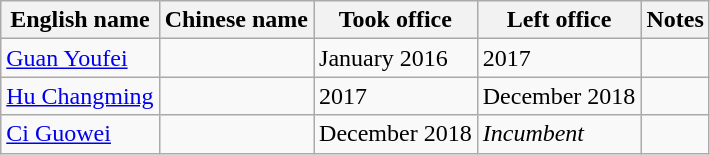<table class="wikitable">
<tr>
<th>English name</th>
<th>Chinese name</th>
<th>Took office</th>
<th>Left office</th>
<th>Notes</th>
</tr>
<tr>
<td><a href='#'>Guan Youfei</a></td>
<td></td>
<td>January 2016</td>
<td>2017</td>
<td></td>
</tr>
<tr>
<td><a href='#'>Hu Changming</a></td>
<td></td>
<td>2017</td>
<td>December 2018</td>
<td></td>
</tr>
<tr>
<td><a href='#'>Ci Guowei</a></td>
<td></td>
<td>December 2018</td>
<td><em>Incumbent</em></td>
<td></td>
</tr>
</table>
